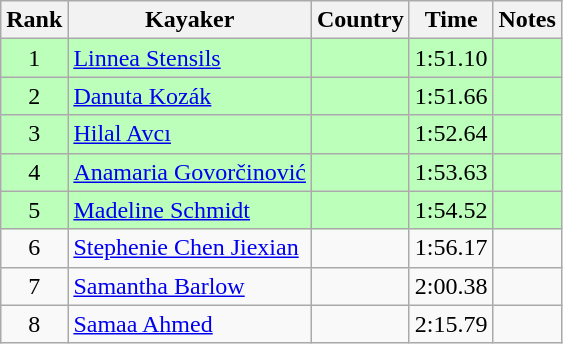<table class="wikitable" style="text-align:center">
<tr>
<th>Rank</th>
<th>Kayaker</th>
<th>Country</th>
<th>Time</th>
<th>Notes</th>
</tr>
<tr bgcolor=bbffbb>
<td>1</td>
<td align="left"><a href='#'>Linnea Stensils</a></td>
<td align="left"></td>
<td>1:51.10</td>
<td></td>
</tr>
<tr bgcolor=bbffbb>
<td>2</td>
<td align="left"><a href='#'>Danuta Kozák</a></td>
<td align="left"></td>
<td>1:51.66</td>
<td></td>
</tr>
<tr bgcolor=bbffbb>
<td>3</td>
<td align="left"><a href='#'>Hilal Avcı</a></td>
<td align="left"></td>
<td>1:52.64</td>
<td></td>
</tr>
<tr bgcolor=bbffbb>
<td>4</td>
<td align="left"><a href='#'>Anamaria Govorčinović</a></td>
<td align="left"></td>
<td>1:53.63</td>
<td></td>
</tr>
<tr bgcolor=bbffbb>
<td>5</td>
<td align="left"><a href='#'>Madeline Schmidt</a></td>
<td align="left"></td>
<td>1:54.52</td>
<td></td>
</tr>
<tr>
<td>6</td>
<td align="left"><a href='#'>Stephenie Chen Jiexian</a></td>
<td align="left"></td>
<td>1:56.17</td>
<td></td>
</tr>
<tr>
<td>7</td>
<td align="left"><a href='#'>Samantha Barlow</a></td>
<td align="left"></td>
<td>2:00.38</td>
<td></td>
</tr>
<tr>
<td>8</td>
<td align="left"><a href='#'>Samaa Ahmed</a></td>
<td align="left"></td>
<td>2:15.79</td>
<td></td>
</tr>
</table>
